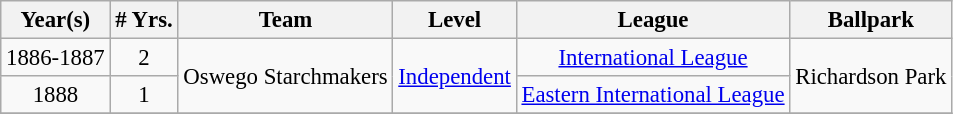<table class="wikitable" style="text-align:center; font-size: 95%;">
<tr>
<th>Year(s)</th>
<th># Yrs.</th>
<th>Team</th>
<th>Level</th>
<th>League</th>
<th>Ballpark</th>
</tr>
<tr>
<td>1886-1887</td>
<td>2</td>
<td Rowspan=2>Oswego Starchmakers</td>
<td rowspan=2><a href='#'>Independent</a></td>
<td><a href='#'>International League</a></td>
<td rowspan=2>Richardson Park</td>
</tr>
<tr>
<td>1888</td>
<td>1</td>
<td><a href='#'>Eastern International League</a></td>
</tr>
<tr>
</tr>
</table>
